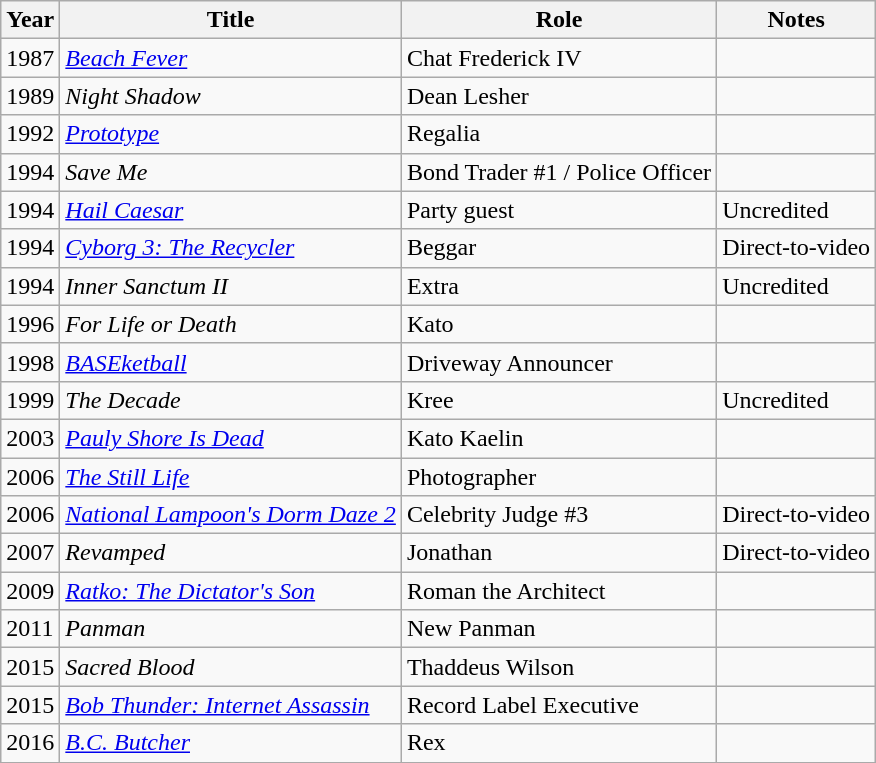<table class="wikitable">
<tr>
<th>Year</th>
<th>Title</th>
<th>Role</th>
<th>Notes</th>
</tr>
<tr>
<td>1987</td>
<td><em><a href='#'>Beach Fever</a></em></td>
<td>Chat Frederick IV</td>
<td></td>
</tr>
<tr>
<td>1989</td>
<td><em>Night Shadow</em></td>
<td>Dean Lesher</td>
<td></td>
</tr>
<tr>
<td>1992</td>
<td><a href='#'><em>Prototype</em></a></td>
<td>Regalia</td>
<td></td>
</tr>
<tr>
<td>1994</td>
<td><em>Save Me</em></td>
<td>Bond Trader #1 / Police Officer</td>
<td></td>
</tr>
<tr>
<td>1994</td>
<td><a href='#'><em>Hail Caesar</em></a></td>
<td>Party guest</td>
<td>Uncredited</td>
</tr>
<tr>
<td>1994</td>
<td><em><a href='#'>Cyborg 3: The Recycler</a></em></td>
<td>Beggar</td>
<td>Direct-to-video</td>
</tr>
<tr>
<td>1994</td>
<td><em>Inner Sanctum II</em></td>
<td>Extra</td>
<td>Uncredited</td>
</tr>
<tr>
<td>1996</td>
<td><em>For Life or Death</em></td>
<td>Kato</td>
<td></td>
</tr>
<tr>
<td>1998</td>
<td><em><a href='#'>BASEketball</a></em></td>
<td>Driveway Announcer</td>
<td></td>
</tr>
<tr>
<td>1999</td>
<td><em>The Decade</em></td>
<td>Kree</td>
<td>Uncredited</td>
</tr>
<tr>
<td>2003</td>
<td><em><a href='#'>Pauly Shore Is Dead</a></em></td>
<td>Kato Kaelin</td>
<td></td>
</tr>
<tr>
<td>2006</td>
<td><a href='#'><em>The Still Life</em></a></td>
<td>Photographer</td>
<td></td>
</tr>
<tr>
<td>2006</td>
<td><em><a href='#'>National Lampoon's Dorm Daze 2</a></em></td>
<td>Celebrity Judge #3</td>
<td>Direct-to-video</td>
</tr>
<tr>
<td>2007</td>
<td><em>Revamped</em></td>
<td>Jonathan</td>
<td>Direct-to-video</td>
</tr>
<tr>
<td>2009</td>
<td><em><a href='#'>Ratko: The Dictator's Son</a></em></td>
<td>Roman the Architect</td>
<td></td>
</tr>
<tr>
<td>2011</td>
<td><em>Panman</em></td>
<td>New Panman</td>
<td></td>
</tr>
<tr>
<td>2015</td>
<td><em>Sacred Blood</em></td>
<td>Thaddeus Wilson</td>
<td></td>
</tr>
<tr>
<td>2015</td>
<td><em><a href='#'>Bob Thunder: Internet Assassin</a></em></td>
<td>Record Label Executive</td>
<td></td>
</tr>
<tr>
<td>2016</td>
<td><em><a href='#'>B.C. Butcher</a></em></td>
<td>Rex</td>
<td></td>
</tr>
</table>
